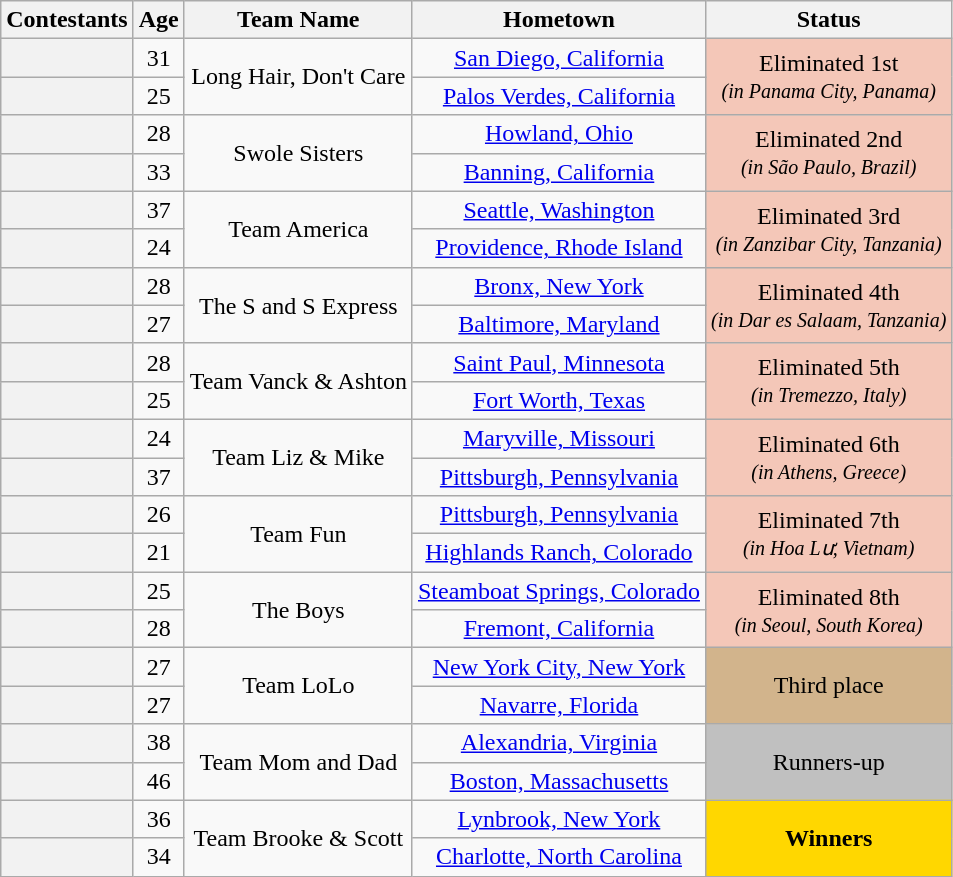<table class="wikitable sortable" style="text-align:center;">
<tr>
<th scope="col">Contestants</th>
<th scope="col">Age</th>
<th class="unsortable" scope="col">Team Name</th>
<th scope="col" class="unsortable">Hometown</th>
<th scope="col">Status</th>
</tr>
<tr>
<th scope="row"></th>
<td>31</td>
<td rowspan="2">Long Hair, Don't Care</td>
<td><a href='#'>San Diego, California</a></td>
<td rowspan="2" bgcolor="f4c7b8">Eliminated 1st<br><small><em>(in Panama City, Panama)</em></small></td>
</tr>
<tr>
<th scope="row"></th>
<td>25</td>
<td><a href='#'>Palos Verdes, California</a></td>
</tr>
<tr>
<th scope="row"></th>
<td>28</td>
<td rowspan="2">Swole Sisters</td>
<td><a href='#'>Howland, Ohio</a></td>
<td rowspan="2" bgcolor="f4c7b8">Eliminated 2nd<br><small><em>(in São Paulo, Brazil)</em></small></td>
</tr>
<tr>
<th scope="row"></th>
<td>33</td>
<td><a href='#'>Banning, California</a></td>
</tr>
<tr>
<th scope="row"></th>
<td>37</td>
<td rowspan="2">Team America</td>
<td><a href='#'>Seattle, Washington</a></td>
<td rowspan="2" bgcolor="f4c7b8">Eliminated 3rd<br><small><em>(in Zanzibar City, Tanzania)</em></small></td>
</tr>
<tr>
<th scope="row"></th>
<td>24</td>
<td><a href='#'>Providence, Rhode Island</a></td>
</tr>
<tr>
<th scope="row"></th>
<td>28</td>
<td rowspan="2">The S and S Express</td>
<td><a href='#'>Bronx, New York</a></td>
<td rowspan="2" bgcolor="f4c7b8">Eliminated 4th<br><small><em>(in Dar es Salaam, Tanzania)</em></small></td>
</tr>
<tr>
<th scope="row"></th>
<td>27</td>
<td><a href='#'>Baltimore, Maryland</a></td>
</tr>
<tr>
<th scope="row"></th>
<td>28</td>
<td rowspan="2">Team Vanck & Ashton</td>
<td><a href='#'>Saint Paul, Minnesota</a></td>
<td rowspan="2" bgcolor="f4c7b8">Eliminated 5th<br><small><em>(in Tremezzo, Italy)</em></small></td>
</tr>
<tr>
<th scope="row"></th>
<td>25</td>
<td><a href='#'>Fort Worth, Texas</a></td>
</tr>
<tr>
<th scope="row"></th>
<td>24</td>
<td rowspan="2">Team Liz & Mike</td>
<td><a href='#'>Maryville, Missouri</a></td>
<td rowspan="2" bgcolor="f4c7b8">Eliminated 6th<br><small><em>(in Athens, Greece)</em></small></td>
</tr>
<tr>
<th scope="row"></th>
<td>37</td>
<td><a href='#'>Pittsburgh, Pennsylvania</a></td>
</tr>
<tr>
<th scope="row"></th>
<td>26</td>
<td rowspan="2">Team Fun</td>
<td><a href='#'>Pittsburgh, Pennsylvania</a></td>
<td rowspan="2" bgcolor="f4c7b8">Eliminated 7th<br><small><em>(in Hoa Lư, Vietnam)</em></small></td>
</tr>
<tr>
<th scope="row"></th>
<td>21</td>
<td><a href='#'>Highlands Ranch, Colorado</a></td>
</tr>
<tr>
<th scope="row"></th>
<td>25</td>
<td rowspan="2">The Boys</td>
<td><a href='#'>Steamboat Springs, Colorado</a></td>
<td rowspan="2" bgcolor="f4c7b8">Eliminated 8th<br><small><em>(in Seoul, South Korea)</em></small></td>
</tr>
<tr>
<th scope="row"></th>
<td>28</td>
<td><a href='#'>Fremont, California</a></td>
</tr>
<tr>
<th scope="row"></th>
<td>27</td>
<td rowspan="2">Team LoLo</td>
<td><a href='#'>New York City, New York</a></td>
<td rowspan="2" bgcolor="tan">Third place</td>
</tr>
<tr>
<th scope="row"></th>
<td>27</td>
<td><a href='#'>Navarre, Florida</a></td>
</tr>
<tr>
<th scope="row"></th>
<td>38</td>
<td rowspan="2">Team Mom and Dad</td>
<td><a href='#'>Alexandria, Virginia</a></td>
<td rowspan="2" bgcolor="silver">Runners-up</td>
</tr>
<tr>
<th scope="row"></th>
<td>46</td>
<td><a href='#'>Boston, Massachusetts</a></td>
</tr>
<tr>
<th scope="row"></th>
<td>36</td>
<td rowspan="2">Team Brooke & Scott</td>
<td><a href='#'>Lynbrook, New York</a></td>
<td rowspan="2" bgcolor="gold"><strong>Winners</strong></td>
</tr>
<tr>
<th scope="row"></th>
<td>34</td>
<td><a href='#'>Charlotte, North Carolina</a></td>
</tr>
</table>
